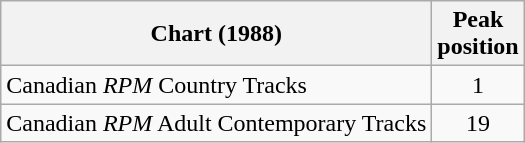<table class="wikitable sortable">
<tr>
<th align="left">Chart (1988)</th>
<th align="center">Peak<br>position</th>
</tr>
<tr>
<td align="left">Canadian <em>RPM</em> Country Tracks</td>
<td align="center">1</td>
</tr>
<tr>
<td align="left">Canadian <em>RPM</em> Adult Contemporary Tracks</td>
<td align="center">19</td>
</tr>
</table>
